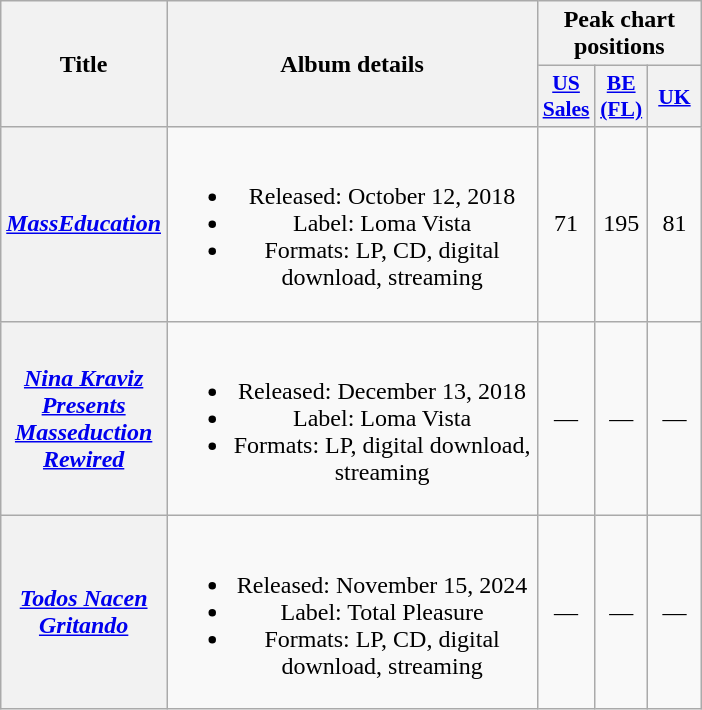<table class="wikitable plainrowheaders" style="text-align:center;">
<tr>
<th scope="col" rowspan="2" style="width:50px;">Title</th>
<th scope="col" rowspan="2" style="width:240px;">Album details</th>
<th scope="col" colspan="3" style="width:33px;">Peak chart positions</th>
</tr>
<tr>
<th scope="col" style="width:2em;font-size:90%"><a href='#'>US<br>Sales</a><br></th>
<th scope="col" style="width:2em;font-size:90%"><a href='#'>BE (FL)</a><br></th>
<th scope="col" style="width:2em;font-size:90%"><a href='#'>UK</a><br></th>
</tr>
<tr>
<th scope="row"><em><a href='#'>MassEducation</a></em></th>
<td><br><ul><li>Released: October 12, 2018</li><li>Label: Loma Vista</li><li>Formats: LP, CD, digital download, streaming</li></ul></td>
<td>71</td>
<td>195</td>
<td>81</td>
</tr>
<tr>
<th scope="row"><em><a href='#'>Nina Kraviz Presents Masseduction Rewired</a></em></th>
<td><br><ul><li>Released: December 13, 2018</li><li>Label: Loma Vista</li><li>Formats: LP, digital download, streaming</li></ul></td>
<td>—</td>
<td>—</td>
<td>—</td>
</tr>
<tr>
<th scope="row"><em><a href='#'>Todos Nacen Gritando</a></em></th>
<td><br><ul><li>Released: November 15, 2024</li><li>Label: Total Pleasure</li><li>Formats: LP, CD, digital download, streaming</li></ul></td>
<td>—</td>
<td>—</td>
<td>—</td>
</tr>
</table>
